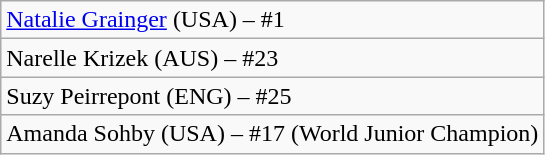<table class="wikitable">
<tr>
<td><a href='#'>Natalie Grainger</a> (USA) – #1</td>
</tr>
<tr>
<td>Narelle Krizek (AUS) – #23</td>
</tr>
<tr>
<td>Suzy Peirrepont (ENG) – #25</td>
</tr>
<tr>
<td>Amanda Sohby (USA) – #17 (World Junior Champion)</td>
</tr>
</table>
